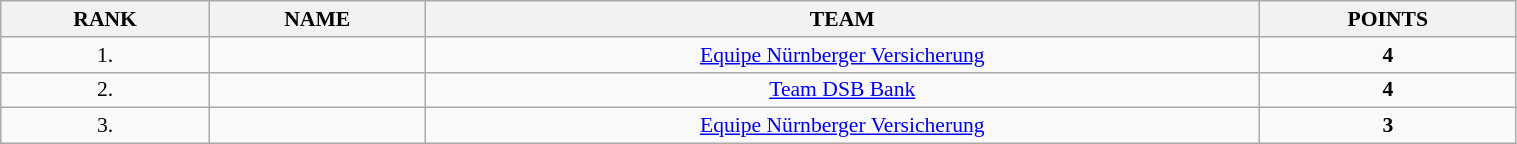<table class=wikitable style="font-size:90%" width="80%">
<tr>
<th>RANK</th>
<th>NAME</th>
<th>TEAM</th>
<th>POINTS</th>
</tr>
<tr>
<td align="center">1.</td>
<td></td>
<td align="center"><a href='#'>Equipe Nürnberger Versicherung</a></td>
<td align="center"><strong>4</strong></td>
</tr>
<tr>
<td align="center">2.</td>
<td></td>
<td align="center"><a href='#'>Team DSB Bank</a></td>
<td align="center"><strong>4</strong></td>
</tr>
<tr>
<td align="center">3.</td>
<td></td>
<td align="center"><a href='#'>Equipe Nürnberger Versicherung</a></td>
<td align="center"><strong>3</strong></td>
</tr>
</table>
